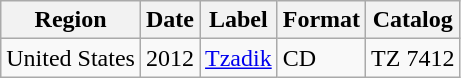<table class="wikitable">
<tr>
<th>Region</th>
<th>Date</th>
<th>Label</th>
<th>Format</th>
<th>Catalog</th>
</tr>
<tr>
<td>United States</td>
<td>2012</td>
<td><a href='#'>Tzadik</a></td>
<td>CD</td>
<td>TZ 7412</td>
</tr>
</table>
